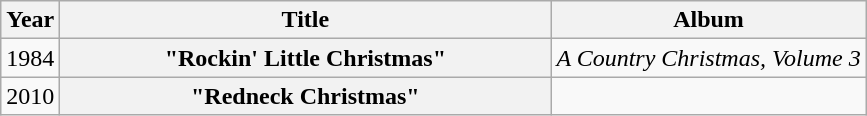<table class="wikitable plainrowheaders" style="text-align:center;" border="1">
<tr>
<th scope="col">Year</th>
<th scope="col" style="width:20em;">Title</th>
<th scope="col">Album</th>
</tr>
<tr>
<td>1984</td>
<th scope="row">"Rockin' Little Christmas"</th>
<td align="left"><em>A Country Christmas, Volume 3</em></td>
</tr>
<tr>
<td>2010</td>
<th scope="row">"Redneck Christmas" </th>
<td></td>
</tr>
</table>
